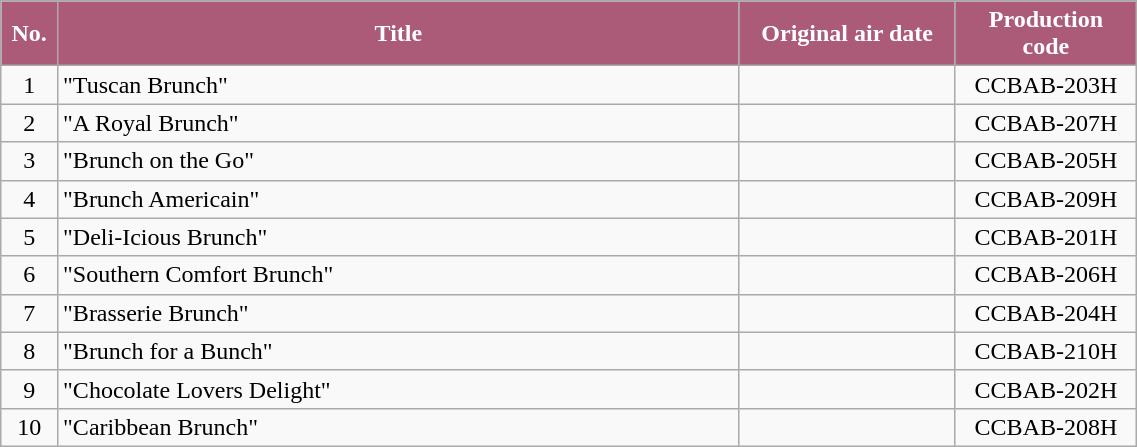<table class="wikitable plainrowheaders" style="width:60%;">
<tr>
<th style="background-color: #ab5b78; color: #FFFFFF;" width=5%>No.</th>
<th style="background-color: #ab5b78; color: #FFFFFF;" width=60%>Title</th>
<th style="background-color: #ab5b78; color: #FFFFFF;">Original air date</th>
<th style="background-color: #ab5b78; color: #FFFFFF;">Production<br>code</th>
</tr>
<tr>
<td align=center>1</td>
<td>"Tuscan Brunch"</td>
<td align=center></td>
<td align=center>CCBAB-203H</td>
</tr>
<tr>
<td align=center>2</td>
<td>"A Royal Brunch"</td>
<td align=center></td>
<td align=center>CCBAB-207H</td>
</tr>
<tr>
<td align=center>3</td>
<td>"Brunch on the Go"</td>
<td align=center></td>
<td align=center>CCBAB-205H</td>
</tr>
<tr>
<td align=center>4</td>
<td>"Brunch Americain"</td>
<td align=center></td>
<td align=center>CCBAB-209H</td>
</tr>
<tr>
<td align=center>5</td>
<td>"Deli-Icious Brunch"</td>
<td align=center></td>
<td align=center>CCBAB-201H</td>
</tr>
<tr>
<td align=center>6</td>
<td>"Southern Comfort Brunch"</td>
<td align=center></td>
<td align=center>CCBAB-206H</td>
</tr>
<tr>
<td align=center>7</td>
<td>"Brasserie Brunch"</td>
<td align=center></td>
<td align=center>CCBAB-204H</td>
</tr>
<tr>
<td align=center>8</td>
<td>"Brunch for a Bunch"</td>
<td align=center></td>
<td align=center>CCBAB-210H</td>
</tr>
<tr>
<td align=center>9</td>
<td>"Chocolate Lovers Delight"</td>
<td align=center></td>
<td align=center>CCBAB-202H</td>
</tr>
<tr>
<td align=center>10</td>
<td>"Caribbean Brunch"</td>
<td align=center></td>
<td align=center>CCBAB-208H</td>
</tr>
</table>
